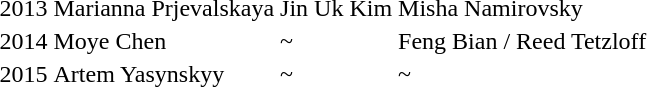<table>
<tr>
<td>2013</td>
<td>Marianna Prjevalskaya</td>
<td>Jin Uk Kim</td>
<td>Misha Namirovsky</td>
</tr>
<tr>
<td>2014</td>
<td>Moye Chen</td>
<td>~</td>
<td>Feng Bian / Reed Tetzloff</td>
</tr>
<tr>
<td>2015</td>
<td>Artem Yasynskyy</td>
<td>~</td>
<td>~</td>
</tr>
</table>
